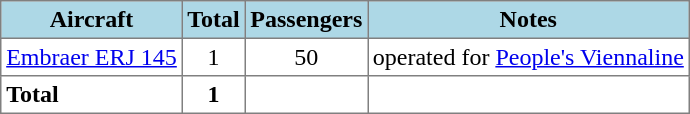<table class="toccolours" border="1" cellpadding="3" style="margin:1em auto; border-collapse:collapse">
<tr style="background:lightblue;">
<th>Aircraft</th>
<th>Total</th>
<th>Passengers</th>
<th>Notes</th>
</tr>
<tr>
<td><a href='#'>Embraer ERJ 145</a></td>
<td align=center>1</td>
<td align=center>50</td>
<td>operated for <a href='#'>People's Viennaline</a></td>
</tr>
<tr>
<td><strong>Total</strong></td>
<th>1</th>
<td></td>
<td></td>
</tr>
</table>
